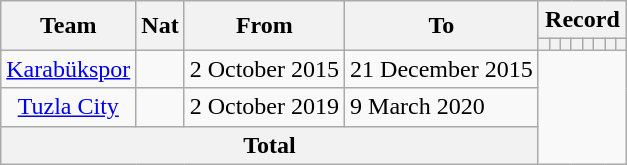<table class="wikitable" tyle="text-align: center">
<tr>
<th rowspan="2">Team</th>
<th rowspan="2">Nat</th>
<th rowspan="2">From</th>
<th rowspan="2">To</th>
<th colspan="8">Record</th>
</tr>
<tr>
<th></th>
<th></th>
<th></th>
<th></th>
<th></th>
<th></th>
<th></th>
<th></th>
</tr>
<tr>
<td align=center><a href='#'>Karabükspor</a></td>
<td></td>
<td align="left">2 October 2015</td>
<td align="left">21 December 2015<br></td>
</tr>
<tr>
<td align=center><a href='#'>Tuzla City</a></td>
<td></td>
<td align="left">2 October 2019</td>
<td align="left">9 March 2020<br></td>
</tr>
<tr>
<th colspan=4>Total<br></th>
</tr>
</table>
